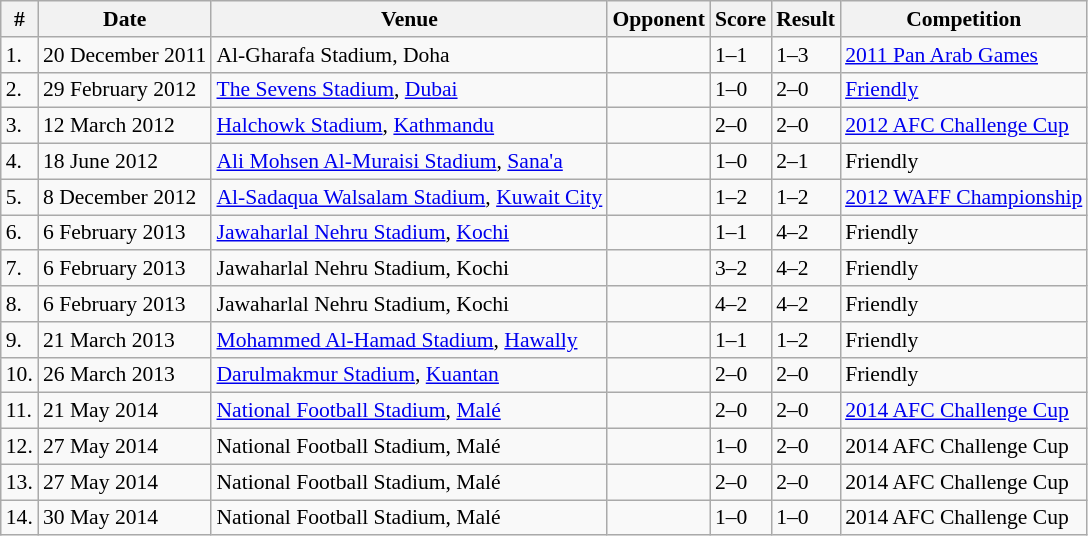<table class="wikitable" style="font-size:90%;">
<tr>
<th>#</th>
<th>Date</th>
<th>Venue</th>
<th>Opponent</th>
<th>Score</th>
<th>Result</th>
<th>Competition</th>
</tr>
<tr>
<td>1.</td>
<td>20 December 2011</td>
<td>Al-Gharafa Stadium, Doha</td>
<td></td>
<td style="text-aligin:center;">1–1</td>
<td style="text-aligin:center;">1–3</td>
<td><a href='#'>2011 Pan Arab Games</a></td>
</tr>
<tr>
<td>2.</td>
<td>29 February 2012</td>
<td><a href='#'>The Sevens Stadium</a>, <a href='#'>Dubai</a></td>
<td></td>
<td style="text-aligin:center;">1–0</td>
<td style="text-aligin:center;">2–0</td>
<td><a href='#'>Friendly</a></td>
</tr>
<tr>
<td>3.</td>
<td>12 March 2012</td>
<td><a href='#'>Halchowk Stadium</a>, <a href='#'>Kathmandu</a></td>
<td></td>
<td style="text-aligin:center;">2–0</td>
<td style="text-aligin:center;">2–0</td>
<td><a href='#'>2012 AFC Challenge Cup</a></td>
</tr>
<tr>
<td>4.</td>
<td>18 June 2012</td>
<td><a href='#'>Ali Mohsen Al-Muraisi Stadium</a>, <a href='#'>Sana'a</a></td>
<td></td>
<td style="text-aligin:center;">1–0</td>
<td style="text-aligin:center;">2–1</td>
<td>Friendly</td>
</tr>
<tr>
<td>5.</td>
<td>8 December 2012</td>
<td><a href='#'>Al-Sadaqua Walsalam Stadium</a>, <a href='#'>Kuwait City</a></td>
<td></td>
<td style="text-aligin:center;">1–2</td>
<td style="text-aligin:center;">1–2</td>
<td><a href='#'>2012 WAFF Championship</a></td>
</tr>
<tr>
<td>6.</td>
<td>6 February 2013</td>
<td><a href='#'>Jawaharlal Nehru Stadium</a>, <a href='#'>Kochi</a></td>
<td></td>
<td style="text-aligin:center;">1–1</td>
<td style="text-aligin:center;">4–2</td>
<td>Friendly</td>
</tr>
<tr>
<td>7.</td>
<td>6 February 2013</td>
<td>Jawaharlal Nehru Stadium, Kochi</td>
<td></td>
<td style="text-aligin:center;">3–2</td>
<td style="text-aligin:center;">4–2</td>
<td>Friendly</td>
</tr>
<tr>
<td>8.</td>
<td>6 February 2013</td>
<td>Jawaharlal Nehru Stadium, Kochi</td>
<td></td>
<td style="text-aligin:center;">4–2</td>
<td style="text-aligin:center;">4–2</td>
<td>Friendly</td>
</tr>
<tr>
<td>9.</td>
<td>21 March 2013</td>
<td><a href='#'>Mohammed Al-Hamad Stadium</a>, <a href='#'>Hawally</a></td>
<td></td>
<td style="text-aligin:center;">1–1</td>
<td style="text-aligin:center;">1–2</td>
<td>Friendly</td>
</tr>
<tr>
<td>10.</td>
<td>26 March 2013</td>
<td><a href='#'>Darulmakmur Stadium</a>, <a href='#'>Kuantan</a></td>
<td></td>
<td style="text-aligin:center;">2–0</td>
<td style="text-aligin:center;">2–0</td>
<td>Friendly</td>
</tr>
<tr>
<td>11.</td>
<td>21 May 2014</td>
<td><a href='#'>National Football Stadium</a>, <a href='#'>Malé</a></td>
<td></td>
<td style="text-aligin:center;">2–0</td>
<td style="text-aligin:center;">2–0</td>
<td><a href='#'>2014 AFC Challenge Cup</a></td>
</tr>
<tr>
<td>12.</td>
<td>27 May 2014</td>
<td>National Football Stadium, Malé</td>
<td></td>
<td style="text-aligin:center;">1–0</td>
<td style="text-aligin:center;">2–0</td>
<td>2014 AFC Challenge Cup</td>
</tr>
<tr>
<td>13.</td>
<td>27 May 2014</td>
<td>National Football Stadium, Malé</td>
<td></td>
<td style="text-aligin:center;">2–0</td>
<td style="text-aligin:center;">2–0</td>
<td>2014 AFC Challenge Cup</td>
</tr>
<tr>
<td>14.</td>
<td>30 May 2014</td>
<td>National Football Stadium, Malé</td>
<td></td>
<td style="text-aligin:center;">1–0</td>
<td style="text-aligin:center;">1–0</td>
<td>2014 AFC Challenge Cup</td>
</tr>
</table>
